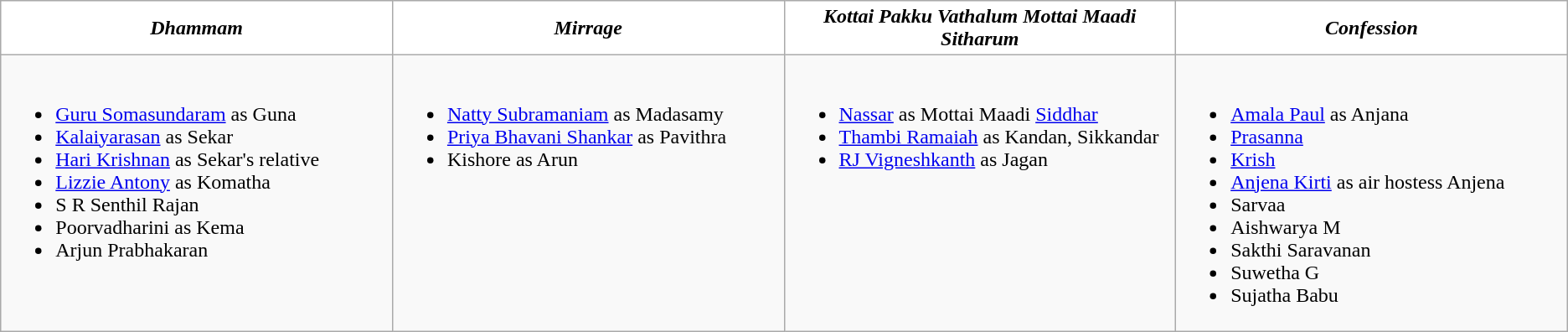<table class=wikitable>
<tr>
<th style="background:#ffffff; width:20%"><em>Dhammam</em></th>
<th style="background:#ffffff; width:20%"><em>Mirrage</em></th>
<th style="background:#ffffff; width:20%"><em>Kottai Pakku Vathalum Mottai Maadi Sitharum</em></th>
<th style="background:#ffffff; width:20%"><em>Confession</em></th>
</tr>
<tr>
<td valign="top"><br><ul><li><a href='#'>Guru Somasundaram</a>  as Guna</li><li><a href='#'>Kalaiyarasan</a> as Sekar</li><li><a href='#'>Hari Krishnan</a> as Sekar's relative</li><li><a href='#'>Lizzie Antony</a> as Komatha</li><li>S R Senthil Rajan</li><li>Poorvadharini as Kema</li><li>Arjun Prabhakaran</li></ul></td>
<td valign="top"><br><ul><li><a href='#'>Natty Subramaniam</a> as Madasamy</li><li><a href='#'>Priya Bhavani Shankar</a> as Pavithra</li><li>Kishore as Arun</li></ul></td>
<td valign="top"><br><ul><li><a href='#'>Nassar</a> as Mottai Maadi <a href='#'>Siddhar</a></li><li><a href='#'>Thambi Ramaiah</a> as Kandan, Sikkandar</li><li><a href='#'>RJ Vigneshkanth</a> as Jagan</li></ul></td>
<td valign="top"><br><ul><li><a href='#'>Amala Paul</a> as Anjana</li><li><a href='#'>Prasanna</a></li><li><a href='#'>Krish</a></li><li><a href='#'>Anjena Kirti</a> as air hostess Anjena</li><li>Sarvaa</li><li>Aishwarya M</li><li>Sakthi Saravanan</li><li>Suwetha G</li><li>Sujatha Babu</li></ul></td>
</tr>
</table>
